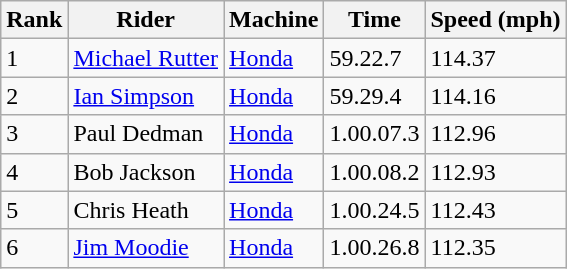<table class="wikitable">
<tr>
<th>Rank</th>
<th>Rider</th>
<th>Machine</th>
<th>Time</th>
<th>Speed (mph)</th>
</tr>
<tr>
<td>1</td>
<td> <a href='#'>Michael Rutter</a></td>
<td><a href='#'>Honda</a></td>
<td>59.22.7</td>
<td>114.37</td>
</tr>
<tr>
<td>2</td>
<td> <a href='#'>Ian Simpson</a></td>
<td><a href='#'>Honda</a></td>
<td>59.29.4</td>
<td>114.16</td>
</tr>
<tr>
<td>3</td>
<td>Paul Dedman</td>
<td><a href='#'>Honda</a></td>
<td>1.00.07.3</td>
<td>112.96</td>
</tr>
<tr>
<td>4</td>
<td> Bob Jackson</td>
<td><a href='#'>Honda</a></td>
<td>1.00.08.2</td>
<td>112.93</td>
</tr>
<tr>
<td>5</td>
<td>Chris Heath</td>
<td><a href='#'>Honda</a></td>
<td>1.00.24.5</td>
<td>112.43</td>
</tr>
<tr>
<td>6</td>
<td> <a href='#'>Jim Moodie</a></td>
<td><a href='#'>Honda</a></td>
<td>1.00.26.8</td>
<td>112.35</td>
</tr>
</table>
